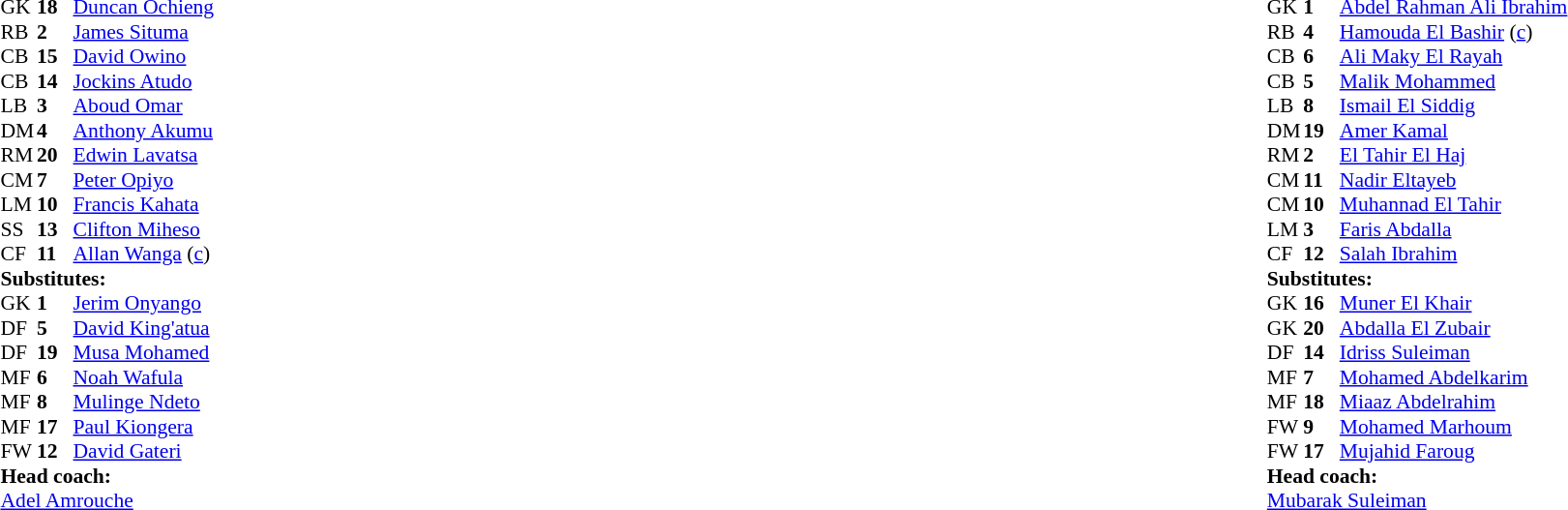<table style="width:100%">
<tr>
<td style="vertical-align:top;width:45%"><br><table style="font-size: 90%;" cellspacing="0" cellpadding="0">
<tr>
<td colspan=4></td>
</tr>
<tr>
<th style="width:25px"></th>
<th style="width:25px"></th>
</tr>
<tr>
<td>GK</td>
<td style="font-weight:bold">18</td>
<td><a href='#'>Duncan Ochieng</a></td>
<td></td>
<td></td>
</tr>
<tr>
<td>RB</td>
<td style="font-weight:bold">2</td>
<td><a href='#'>James Situma</a></td>
<td></td>
<td></td>
</tr>
<tr>
<td>CB</td>
<td style="font-weight:bold">15</td>
<td><a href='#'>David Owino</a></td>
<td></td>
<td></td>
</tr>
<tr>
<td>CB</td>
<td style="font-weight:bold">14</td>
<td><a href='#'>Jockins Atudo</a></td>
<td></td>
<td></td>
</tr>
<tr>
<td>LB</td>
<td style="font-weight:bold">3</td>
<td><a href='#'>Aboud Omar</a></td>
<td></td>
<td></td>
</tr>
<tr>
<td>DM</td>
<td style="font-weight:bold">4</td>
<td><a href='#'>Anthony Akumu</a></td>
<td></td>
<td></td>
</tr>
<tr>
<td>RM</td>
<td style="font-weight:bold">20</td>
<td><a href='#'>Edwin Lavatsa</a></td>
<td></td>
<td></td>
</tr>
<tr>
<td>CM</td>
<td style="font-weight:bold">7</td>
<td><a href='#'>Peter Opiyo</a></td>
<td></td>
<td></td>
</tr>
<tr>
<td>LM</td>
<td style="font-weight:bold">10</td>
<td><a href='#'>Francis Kahata</a></td>
<td></td>
<td></td>
</tr>
<tr>
<td>SS</td>
<td style="font-weight:bold">13</td>
<td><a href='#'>Clifton Miheso</a></td>
<td></td>
<td></td>
</tr>
<tr>
<td>CF</td>
<td style="font-weight:bold">11</td>
<td><a href='#'>Allan Wanga</a> (<a href='#'>c</a>)</td>
<td></td>
<td></td>
</tr>
<tr>
<td colspan=3><strong>Substitutes:</strong></td>
</tr>
<tr>
<td>GK</td>
<td style="font-weight:bold">1</td>
<td><a href='#'>Jerim Onyango</a></td>
<td></td>
<td></td>
</tr>
<tr>
<td>DF</td>
<td style="font-weight:bold">5</td>
<td><a href='#'>David King'atua</a></td>
<td></td>
<td></td>
</tr>
<tr>
<td>DF</td>
<td style="font-weight:bold">19</td>
<td><a href='#'>Musa Mohamed</a></td>
<td></td>
<td></td>
</tr>
<tr>
<td>MF</td>
<td style="font-weight:bold">6</td>
<td><a href='#'>Noah Wafula</a></td>
<td></td>
<td></td>
</tr>
<tr>
<td>MF</td>
<td style="font-weight:bold">8</td>
<td><a href='#'>Mulinge Ndeto</a></td>
<td></td>
<td></td>
</tr>
<tr>
<td>MF</td>
<td style="font-weight:bold">17</td>
<td><a href='#'>Paul Kiongera</a></td>
<td></td>
<td></td>
</tr>
<tr>
<td>FW</td>
<td style="font-weight:bold">12</td>
<td><a href='#'>David Gateri</a></td>
<td></td>
<td></td>
</tr>
<tr>
<td colspan=3><strong>Head coach:</strong></td>
</tr>
<tr>
<td colspan=3> <a href='#'>Adel Amrouche</a></td>
</tr>
</table>
</td>
<td style="vertical-align:top;"></td>
<td style="vertical-align:top;width:45%"><br><table style="font-size: 90%; margin: auto;" cellspacing="0" cellpadding="0">
<tr>
<td colspan=4></td>
</tr>
<tr>
<th style="width:25px"></th>
<th style="width:25px"></th>
</tr>
<tr>
<td>GK</td>
<td style="font-weight:bold">1</td>
<td><a href='#'>Abdel Rahman Ali Ibrahim</a></td>
<td></td>
<td></td>
</tr>
<tr>
<td>RB</td>
<td style="font-weight:bold">4</td>
<td><a href='#'>Hamouda El Bashir</a> (<a href='#'>c</a>)</td>
<td></td>
<td></td>
</tr>
<tr>
<td>CB</td>
<td style="font-weight:bold">6</td>
<td><a href='#'>Ali Maky El Rayah</a></td>
<td></td>
<td></td>
</tr>
<tr>
<td>CB</td>
<td style="font-weight:bold">5</td>
<td><a href='#'>Malik Mohammed</a></td>
<td></td>
<td></td>
</tr>
<tr>
<td>LB</td>
<td style="font-weight:bold">8</td>
<td><a href='#'>Ismail El Siddig</a></td>
<td></td>
<td></td>
</tr>
<tr>
<td>DM</td>
<td style="font-weight:bold">19</td>
<td><a href='#'>Amer Kamal</a></td>
<td></td>
<td></td>
</tr>
<tr>
<td>RM</td>
<td style="font-weight:bold">2</td>
<td><a href='#'>El Tahir El Haj</a></td>
<td></td>
<td></td>
</tr>
<tr>
<td>CM</td>
<td style="font-weight:bold">11</td>
<td><a href='#'>Nadir Eltayeb</a></td>
<td></td>
<td></td>
</tr>
<tr>
<td>CM</td>
<td style="font-weight:bold">10</td>
<td><a href='#'>Muhannad El Tahir</a></td>
<td></td>
<td></td>
</tr>
<tr>
<td>LM</td>
<td style="font-weight:bold">3</td>
<td><a href='#'>Faris Abdalla</a></td>
<td></td>
<td></td>
</tr>
<tr>
<td>CF</td>
<td style="font-weight:bold">12</td>
<td><a href='#'>Salah Ibrahim</a></td>
<td></td>
<td></td>
</tr>
<tr>
<td colspan=3><strong>Substitutes:</strong></td>
</tr>
<tr>
<td>GK</td>
<td style="font-weight:bold">16</td>
<td><a href='#'>Muner El Khair</a></td>
<td></td>
<td></td>
</tr>
<tr>
<td>GK</td>
<td style="font-weight:bold">20</td>
<td><a href='#'>Abdalla El Zubair</a></td>
<td></td>
<td></td>
</tr>
<tr>
<td>DF</td>
<td style="font-weight:bold">14</td>
<td><a href='#'>Idriss Suleiman</a></td>
<td></td>
<td></td>
</tr>
<tr>
<td>MF</td>
<td style="font-weight:bold">7</td>
<td><a href='#'>Mohamed Abdelkarim</a></td>
<td></td>
<td></td>
</tr>
<tr>
<td>MF</td>
<td style="font-weight:bold">18</td>
<td><a href='#'>Miaaz Abdelrahim</a></td>
<td></td>
<td></td>
</tr>
<tr>
<td>FW</td>
<td style="font-weight:bold">9</td>
<td><a href='#'>Mohamed Marhoum</a></td>
<td></td>
<td></td>
</tr>
<tr>
<td>FW</td>
<td style="font-weight:bold">17</td>
<td><a href='#'>Mujahid Faroug</a></td>
<td></td>
<td></td>
</tr>
<tr>
<td colspan=3><strong>Head coach:</strong></td>
</tr>
<tr>
<td colspan=3><a href='#'>Mubarak Suleiman</a></td>
</tr>
</table>
</td>
</tr>
</table>
